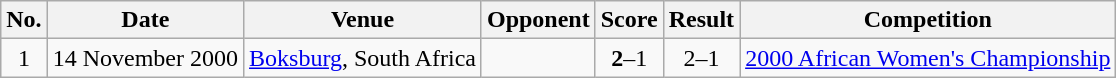<table class="wikitable">
<tr>
<th>No.</th>
<th>Date</th>
<th>Venue</th>
<th>Opponent</th>
<th>Score</th>
<th>Result</th>
<th>Competition</th>
</tr>
<tr>
<td style="text-align:center;">1</td>
<td>14 November 2000</td>
<td><a href='#'>Boksburg</a>, South Africa</td>
<td></td>
<td style="text-align:center;"><strong>2</strong>–1</td>
<td style="text-align:center;">2–1</td>
<td><a href='#'>2000 African Women's Championship</a></td>
</tr>
</table>
